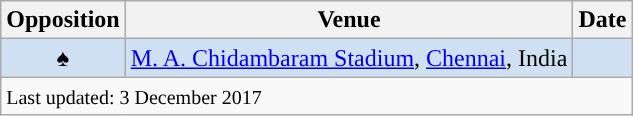<table class="wikitable sortable">
<tr>
<th scope=col>Opposition</th>
<th scope=col>Venue</th>
<th scope=col>Date</th>
</tr>
<tr bgcolor=#cee0f2>
<th scope=row style="background:#cee0f2;"> ♠</th>
<td><a href='#'>M. A. Chidambaram Stadium</a>, <a href='#'>Chennai</a>, India</td>
<td></td>
</tr>
<tr class=sortbottom>
<td colspan=3><small>Last updated: 3 December 2017</small></td>
</tr>
</table>
